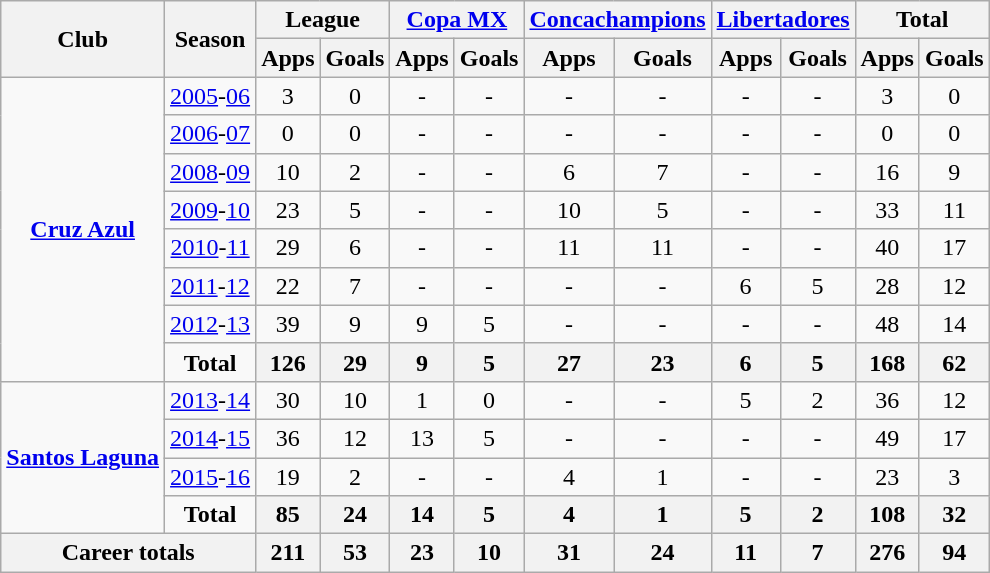<table class="wikitable" style="text-align: center;">
<tr>
<th rowspan="2">Club</th>
<th rowspan="2">Season</th>
<th colspan="2">League</th>
<th colspan="2"><a href='#'>Copa MX</a></th>
<th colspan="2"><a href='#'>Concachampions</a></th>
<th colspan="2"><a href='#'>Libertadores</a></th>
<th colspan="2">Total</th>
</tr>
<tr>
<th>Apps</th>
<th>Goals</th>
<th>Apps</th>
<th>Goals</th>
<th>Apps</th>
<th>Goals</th>
<th>Apps</th>
<th>Goals</th>
<th>Apps</th>
<th>Goals</th>
</tr>
<tr>
<td rowspan="8" align=center valign=center><strong><a href='#'>Cruz Azul</a></strong></td>
<td !colspan="2"><a href='#'>2005</a>-<a href='#'>06</a></td>
<td>3</td>
<td>0</td>
<td>-</td>
<td>-</td>
<td>-</td>
<td>-</td>
<td>-</td>
<td>-</td>
<td>3</td>
<td>0</td>
</tr>
<tr>
<td !colspan="2"><a href='#'>2006</a>-<a href='#'>07</a></td>
<td>0</td>
<td>0</td>
<td>-</td>
<td>-</td>
<td>-</td>
<td>-</td>
<td>-</td>
<td>-</td>
<td>0</td>
<td>0</td>
</tr>
<tr>
<td !colspan="2"><a href='#'>2008</a>-<a href='#'>09</a></td>
<td>10</td>
<td>2</td>
<td>-</td>
<td>-</td>
<td>6</td>
<td>7</td>
<td>-</td>
<td>-</td>
<td>16</td>
<td>9</td>
</tr>
<tr>
<td !colspan="2"><a href='#'>2009</a>-<a href='#'>10</a></td>
<td>23</td>
<td>5</td>
<td>-</td>
<td>-</td>
<td>10</td>
<td>5</td>
<td>-</td>
<td>-</td>
<td>33</td>
<td>11</td>
</tr>
<tr>
<td !colspan="2"><a href='#'>2010</a>-<a href='#'>11</a></td>
<td>29</td>
<td>6</td>
<td>-</td>
<td>-</td>
<td>11</td>
<td>11</td>
<td>-</td>
<td>-</td>
<td>40</td>
<td>17</td>
</tr>
<tr>
<td !colspan="2"><a href='#'>2011</a>-<a href='#'>12</a></td>
<td>22</td>
<td>7</td>
<td>-</td>
<td>-</td>
<td>-</td>
<td>-</td>
<td>6</td>
<td>5</td>
<td>28</td>
<td>12</td>
</tr>
<tr>
<td !colspan="2"><a href='#'>2012</a>-<a href='#'>13</a></td>
<td>39</td>
<td>9</td>
<td>9</td>
<td>5</td>
<td>-</td>
<td>-</td>
<td>-</td>
<td>-</td>
<td>48</td>
<td>14</td>
</tr>
<tr>
<td !colspan="2"><strong>Total</strong></td>
<th>126</th>
<th>29</th>
<th>9</th>
<th>5</th>
<th>27</th>
<th>23</th>
<th>6</th>
<th>5</th>
<th>168</th>
<th>62</th>
</tr>
<tr>
<td rowspan="4" align=center valign=center><strong><a href='#'>Santos Laguna</a></strong></td>
<td !colspan="2"><a href='#'>2013</a>-<a href='#'>14</a></td>
<td>30</td>
<td>10</td>
<td>1</td>
<td>0</td>
<td>-</td>
<td>-</td>
<td>5</td>
<td>2</td>
<td>36</td>
<td>12</td>
</tr>
<tr>
<td !colspan="2"><a href='#'>2014</a>-<a href='#'>15</a></td>
<td>36</td>
<td>12</td>
<td>13</td>
<td>5</td>
<td>-</td>
<td>-</td>
<td>-</td>
<td>-</td>
<td>49</td>
<td>17</td>
</tr>
<tr>
<td !colspan="2"><a href='#'>2015</a>-<a href='#'>16</a></td>
<td>19</td>
<td>2</td>
<td>-</td>
<td>-</td>
<td>4</td>
<td>1</td>
<td>-</td>
<td>-</td>
<td>23</td>
<td>3</td>
</tr>
<tr>
<td !colspan="2"><strong>Total</strong></td>
<th>85</th>
<th>24</th>
<th>14</th>
<th>5</th>
<th>4</th>
<th>1</th>
<th>5</th>
<th>2</th>
<th>108</th>
<th>32</th>
</tr>
<tr>
<th colspan="2">Career totals</th>
<th>211</th>
<th>53</th>
<th>23</th>
<th>10</th>
<th>31</th>
<th>24</th>
<th>11</th>
<th>7</th>
<th>276</th>
<th>94</th>
</tr>
</table>
